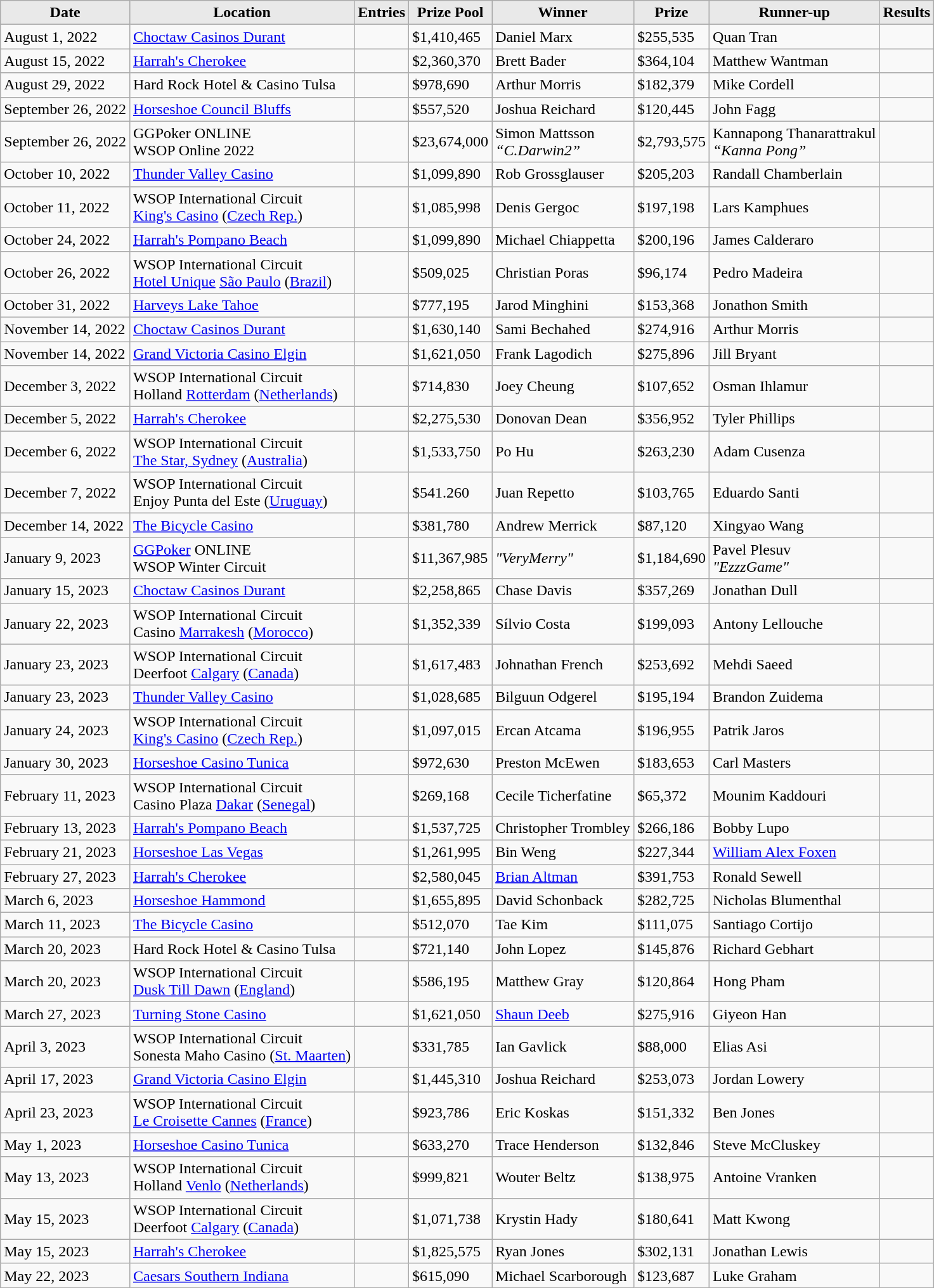<table class="wikitable">
<tr>
<th style="background: #E9E9E9;">Date</th>
<th style="background: #E9E9E9;">Location</th>
<th style="background: #E9E9E9;">Entries</th>
<th style="background: #E9E9E9;">Prize Pool</th>
<th style="background: #E9E9E9;">Winner</th>
<th style="background: #E9E9E9;">Prize</th>
<th style="background: #E9E9E9;">Runner-up</th>
<th style="background: #E9E9E9;">Results</th>
</tr>
<tr>
<td>August 1, 2022</td>
<td><a href='#'>Choctaw Casinos Durant</a></td>
<td></td>
<td>$1,410,465</td>
<td> Daniel Marx</td>
<td>$255,535</td>
<td> Quan Tran</td>
<td></td>
</tr>
<tr>
<td>August 15, 2022</td>
<td><a href='#'>Harrah's Cherokee</a></td>
<td></td>
<td>$2,360,370</td>
<td> Brett Bader</td>
<td>$364,104</td>
<td> Matthew Wantman</td>
<td></td>
</tr>
<tr>
<td>August 29, 2022</td>
<td>Hard Rock Hotel & Casino Tulsa</td>
<td></td>
<td>$978,690</td>
<td> Arthur Morris</td>
<td>$182,379</td>
<td> Mike Cordell</td>
<td></td>
</tr>
<tr>
<td>September 26, 2022</td>
<td><a href='#'>Horseshoe Council Bluffs</a></td>
<td></td>
<td>$557,520</td>
<td> Joshua Reichard</td>
<td>$120,445</td>
<td> John Fagg</td>
<td></td>
</tr>
<tr>
<td>September 26, 2022</td>
<td>GGPoker ONLINE<br>WSOP Online 2022</td>
<td></td>
<td>$23,674,000</td>
<td> Simon Mattsson<br><em>“C.Darwin2”</em></td>
<td>$2,793,575</td>
<td> Kannapong Thanarattrakul<br><em>“Kanna Pong”</em></td>
<td></td>
</tr>
<tr>
<td>October 10, 2022</td>
<td><a href='#'>Thunder Valley Casino</a></td>
<td></td>
<td>$1,099,890</td>
<td> Rob Grossglauser</td>
<td>$205,203</td>
<td> Randall Chamberlain</td>
<td></td>
</tr>
<tr>
<td>October 11, 2022</td>
<td>WSOP International Circuit<br><a href='#'>King's Casino</a> (<a href='#'>Czech Rep.</a>)</td>
<td></td>
<td>$1,085,998</td>
<td> Denis Gergoc</td>
<td>$197,198</td>
<td> Lars Kamphues</td>
<td></td>
</tr>
<tr>
<td>October 24, 2022</td>
<td><a href='#'>Harrah's Pompano Beach</a></td>
<td></td>
<td>$1,099,890</td>
<td> Michael Chiappetta</td>
<td>$200,196</td>
<td> James Calderaro</td>
<td></td>
</tr>
<tr>
<td>October 26, 2022</td>
<td>WSOP International Circuit<br><a href='#'>Hotel Unique</a> <a href='#'>São Paulo</a> (<a href='#'>Brazil</a>)</td>
<td></td>
<td>$509,025</td>
<td> Christian Poras</td>
<td>$96,174</td>
<td> Pedro Madeira</td>
<td></td>
</tr>
<tr>
<td>October 31, 2022</td>
<td><a href='#'>Harveys Lake Tahoe</a></td>
<td></td>
<td>$777,195</td>
<td> Jarod Minghini</td>
<td>$153,368</td>
<td> Jonathon Smith</td>
<td></td>
</tr>
<tr>
<td>November 14, 2022</td>
<td><a href='#'>Choctaw Casinos Durant</a></td>
<td></td>
<td>$1,630,140</td>
<td> Sami Bechahed</td>
<td>$274,916</td>
<td> Arthur Morris</td>
<td></td>
</tr>
<tr>
<td>November 14, 2022</td>
<td><a href='#'>Grand Victoria Casino Elgin</a></td>
<td></td>
<td>$1,621,050</td>
<td> Frank Lagodich</td>
<td>$275,896</td>
<td> Jill Bryant</td>
<td></td>
</tr>
<tr>
<td>December 3, 2022</td>
<td>WSOP International Circuit<br>Holland <a href='#'>Rotterdam</a> (<a href='#'>Netherlands</a>)</td>
<td></td>
<td>$714,830</td>
<td> Joey Cheung</td>
<td>$107,652</td>
<td> Osman Ihlamur</td>
<td></td>
</tr>
<tr>
<td>December 5, 2022</td>
<td><a href='#'>Harrah's Cherokee</a></td>
<td></td>
<td>$2,275,530</td>
<td> Donovan Dean</td>
<td>$356,952</td>
<td> Tyler Phillips</td>
<td></td>
</tr>
<tr>
<td>December 6, 2022</td>
<td>WSOP International Circuit<br><a href='#'>The Star, Sydney</a> (<a href='#'>Australia</a>)</td>
<td></td>
<td>$1,533,750</td>
<td> Po Hu</td>
<td>$263,230</td>
<td> Adam Cusenza</td>
<td></td>
</tr>
<tr>
<td>December 7, 2022</td>
<td>WSOP International Circuit<br>Enjoy Punta del Este (<a href='#'>Uruguay</a>)</td>
<td></td>
<td>$541.260</td>
<td> Juan Repetto</td>
<td>$103,765</td>
<td> Eduardo Santi</td>
<td></td>
</tr>
<tr>
<td>December 14, 2022</td>
<td><a href='#'>The Bicycle Casino</a></td>
<td></td>
<td>$381,780</td>
<td> Andrew Merrick</td>
<td>$87,120</td>
<td> Xingyao Wang</td>
<td></td>
</tr>
<tr>
<td>January 9, 2023</td>
<td><a href='#'>GGPoker</a> ONLINE<br>WSOP Winter Circuit</td>
<td></td>
<td>$11,367,985</td>
<td> <em>"VeryMerry"</em></td>
<td>$1,184,690</td>
<td> Pavel Plesuv<br><em>"EzzzGame"</em></td>
<td></td>
</tr>
<tr>
<td>January 15, 2023</td>
<td><a href='#'>Choctaw Casinos Durant</a></td>
<td></td>
<td>$2,258,865</td>
<td> Chase Davis</td>
<td>$357,269</td>
<td> Jonathan Dull</td>
<td></td>
</tr>
<tr>
<td>January 22, 2023</td>
<td>WSOP International Circuit<br>Casino <a href='#'>Marrakesh</a> (<a href='#'>Morocco</a>)</td>
<td></td>
<td>$1,352,339</td>
<td> Sílvio Costa</td>
<td>$199,093</td>
<td> Antony Lellouche</td>
<td></td>
</tr>
<tr>
<td>January 23, 2023</td>
<td>WSOP International Circuit<br>Deerfoot <a href='#'>Calgary</a> (<a href='#'>Canada</a>)</td>
<td></td>
<td>$1,617,483</td>
<td> Johnathan French</td>
<td>$253,692</td>
<td> Mehdi Saeed</td>
<td></td>
</tr>
<tr>
<td>January 23, 2023</td>
<td><a href='#'>Thunder Valley Casino</a></td>
<td></td>
<td>$1,028,685</td>
<td> Bilguun Odgerel</td>
<td>$195,194</td>
<td> Brandon Zuidema</td>
<td></td>
</tr>
<tr>
<td>January 24, 2023</td>
<td>WSOP International Circuit<br><a href='#'>King's Casino</a> (<a href='#'>Czech Rep.</a>)</td>
<td></td>
<td>$1,097,015</td>
<td> Ercan Atcama</td>
<td>$196,955</td>
<td> Patrik Jaros</td>
<td></td>
</tr>
<tr>
<td>January 30, 2023</td>
<td><a href='#'>Horseshoe Casino Tunica</a></td>
<td></td>
<td>$972,630</td>
<td> Preston McEwen</td>
<td>$183,653</td>
<td> Carl Masters</td>
<td></td>
</tr>
<tr>
<td>February 11, 2023</td>
<td>WSOP International Circuit<br>Casino Plaza <a href='#'>Dakar</a> (<a href='#'>Senegal</a>)</td>
<td></td>
<td>$269,168</td>
<td> Cecile Ticherfatine</td>
<td>$65,372</td>
<td> Mounim Kaddouri</td>
<td></td>
</tr>
<tr>
<td>February 13, 2023</td>
<td><a href='#'>Harrah's Pompano Beach</a></td>
<td></td>
<td>$1,537,725</td>
<td> Christopher Trombley</td>
<td>$266,186</td>
<td> Bobby Lupo</td>
<td></td>
</tr>
<tr>
<td>February 21, 2023</td>
<td><a href='#'>Horseshoe Las Vegas</a></td>
<td></td>
<td>$1,261,995</td>
<td> Bin Weng</td>
<td>$227,344</td>
<td> <a href='#'>William Alex Foxen</a></td>
<td></td>
</tr>
<tr>
<td>February 27, 2023</td>
<td><a href='#'>Harrah's Cherokee</a></td>
<td></td>
<td>$2,580,045</td>
<td> <a href='#'>Brian Altman</a></td>
<td>$391,753</td>
<td> Ronald Sewell</td>
<td></td>
</tr>
<tr>
<td>March 6, 2023</td>
<td><a href='#'>Horseshoe Hammond</a></td>
<td></td>
<td>$1,655,895</td>
<td> David Schonback</td>
<td>$282,725</td>
<td> Nicholas Blumenthal</td>
<td></td>
</tr>
<tr>
<td>March 11, 2023</td>
<td><a href='#'>The Bicycle Casino</a></td>
<td></td>
<td>$512,070</td>
<td> Tae Kim</td>
<td>$111,075</td>
<td> Santiago Cortijo</td>
<td></td>
</tr>
<tr>
<td>March 20, 2023</td>
<td>Hard Rock Hotel & Casino Tulsa</td>
<td></td>
<td>$721,140</td>
<td> John Lopez</td>
<td>$145,876</td>
<td> Richard Gebhart</td>
<td></td>
</tr>
<tr>
<td>March 20, 2023</td>
<td>WSOP International Circuit<br><a href='#'>Dusk Till Dawn</a> (<a href='#'>England</a>)</td>
<td></td>
<td>$586,195</td>
<td> Matthew Gray</td>
<td>$120,864</td>
<td> Hong Pham</td>
<td></td>
</tr>
<tr>
<td>March 27, 2023</td>
<td><a href='#'>Turning Stone Casino</a></td>
<td></td>
<td>$1,621,050</td>
<td> <a href='#'>Shaun Deeb</a></td>
<td>$275,916</td>
<td> Giyeon Han</td>
<td></td>
</tr>
<tr>
<td>April 3, 2023</td>
<td>WSOP International Circuit<br>Sonesta Maho Casino (<a href='#'>St. Maarten</a>)</td>
<td></td>
<td>$331,785</td>
<td> Ian Gavlick</td>
<td>$88,000</td>
<td> Elias Asi</td>
<td></td>
</tr>
<tr>
<td>April 17, 2023</td>
<td><a href='#'>Grand Victoria Casino Elgin</a></td>
<td></td>
<td>$1,445,310</td>
<td> Joshua Reichard</td>
<td>$253,073</td>
<td> Jordan Lowery</td>
<td></td>
</tr>
<tr>
<td>April 23, 2023</td>
<td>WSOP International Circuit<br><a href='#'>Le Croisette Cannes</a> (<a href='#'>France</a>)</td>
<td></td>
<td>$923,786</td>
<td> Eric Koskas</td>
<td>$151,332</td>
<td> Ben Jones</td>
<td></td>
</tr>
<tr>
<td>May 1, 2023</td>
<td><a href='#'>Horseshoe Casino Tunica</a></td>
<td></td>
<td>$633,270</td>
<td> Trace Henderson</td>
<td>$132,846</td>
<td> Steve McCluskey</td>
<td></td>
</tr>
<tr>
<td>May 13, 2023</td>
<td>WSOP International Circuit<br>Holland <a href='#'>Venlo</a> (<a href='#'>Netherlands</a>)</td>
<td></td>
<td>$999,821</td>
<td> Wouter Beltz</td>
<td>$138,975</td>
<td> Antoine Vranken</td>
<td></td>
</tr>
<tr>
<td>May 15, 2023</td>
<td>WSOP International Circuit<br>Deerfoot <a href='#'>Calgary</a> (<a href='#'>Canada</a>)</td>
<td></td>
<td>$1,071,738</td>
<td> Krystin Hady</td>
<td>$180,641</td>
<td> Matt Kwong</td>
<td></td>
</tr>
<tr>
<td>May 15, 2023</td>
<td><a href='#'>Harrah's Cherokee</a></td>
<td></td>
<td>$1,825,575</td>
<td> Ryan Jones</td>
<td>$302,131</td>
<td> Jonathan Lewis</td>
<td></td>
</tr>
<tr>
<td>May 22, 2023</td>
<td><a href='#'>Caesars Southern Indiana</a></td>
<td></td>
<td>$615,090</td>
<td> Michael Scarborough</td>
<td>$123,687</td>
<td> Luke Graham</td>
<td></td>
</tr>
</table>
